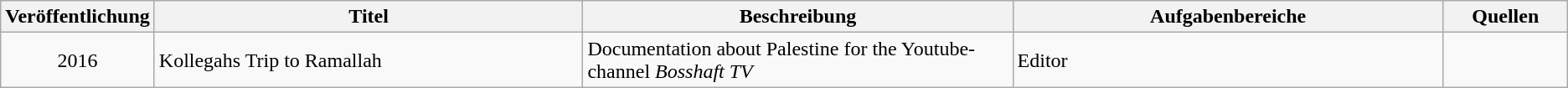<table class="wikitable zebra toptextcells sortable">
<tr class="hintergrundfarbe5">
<th width="8%">Veröffentlichung</th>
<th width="28%">Titel</th>
<th width="28%">Beschreibung</th>
<th width="28%">Aufgabenbereiche</th>
<th width="8%">Quellen</th>
</tr>
<tr>
<td align="center">2016</td>
<td>Kollegahs Trip to Ramallah</td>
<td>Documentation about Palestine for the Youtube-channel <em>Bosshaft TV</em></td>
<td>Editor</td>
<td align="center"></td>
</tr>
</table>
